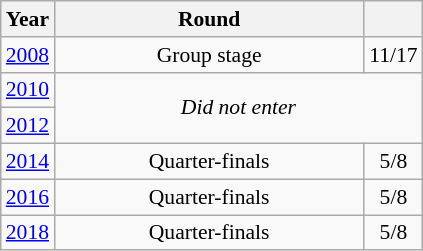<table class="wikitable" style="text-align: center; font-size:90%">
<tr>
<th>Year</th>
<th style="width:200px">Round</th>
<th></th>
</tr>
<tr>
<td><a href='#'>2008</a></td>
<td>Group stage</td>
<td>11/17</td>
</tr>
<tr>
<td><a href='#'>2010</a></td>
<td colspan="2" rowspan="2"><em>Did not enter</em></td>
</tr>
<tr>
<td><a href='#'>2012</a></td>
</tr>
<tr>
<td><a href='#'>2014</a></td>
<td>Quarter-finals</td>
<td>5/8</td>
</tr>
<tr>
<td><a href='#'>2016</a></td>
<td>Quarter-finals</td>
<td>5/8</td>
</tr>
<tr>
<td><a href='#'>2018</a></td>
<td>Quarter-finals</td>
<td>5/8</td>
</tr>
</table>
